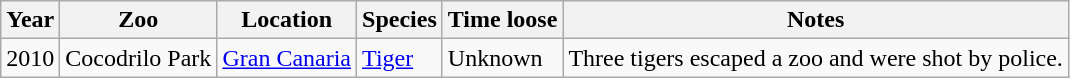<table class="wikitable sortable">
<tr>
<th data-sort-type="number">Year</th>
<th>Zoo</th>
<th>Location</th>
<th>Species</th>
<th>Time loose</th>
<th>Notes</th>
</tr>
<tr>
<td>2010</td>
<td>Cocodrilo Park</td>
<td><a href='#'>Gran Canaria</a></td>
<td><a href='#'>Tiger</a></td>
<td>Unknown</td>
<td>Three tigers escaped a zoo and were shot by police.</td>
</tr>
</table>
